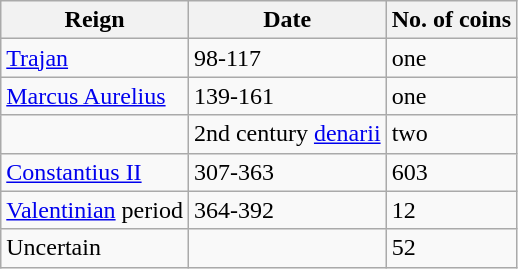<table class="wikitable sortable">
<tr>
<th>Reign</th>
<th>Date</th>
<th>No. of coins</th>
</tr>
<tr>
<td><a href='#'>Trajan</a></td>
<td>98-117</td>
<td>one</td>
</tr>
<tr>
<td><a href='#'>Marcus Aurelius</a></td>
<td>139-161</td>
<td>one</td>
</tr>
<tr>
<td></td>
<td>2nd century <a href='#'>denarii</a></td>
<td>two</td>
</tr>
<tr>
<td><a href='#'>Constantius II</a></td>
<td>307-363</td>
<td>603</td>
</tr>
<tr>
<td><a href='#'>Valentinian</a> period</td>
<td>364-392</td>
<td>12</td>
</tr>
<tr>
<td>Uncertain</td>
<td></td>
<td>52</td>
</tr>
</table>
